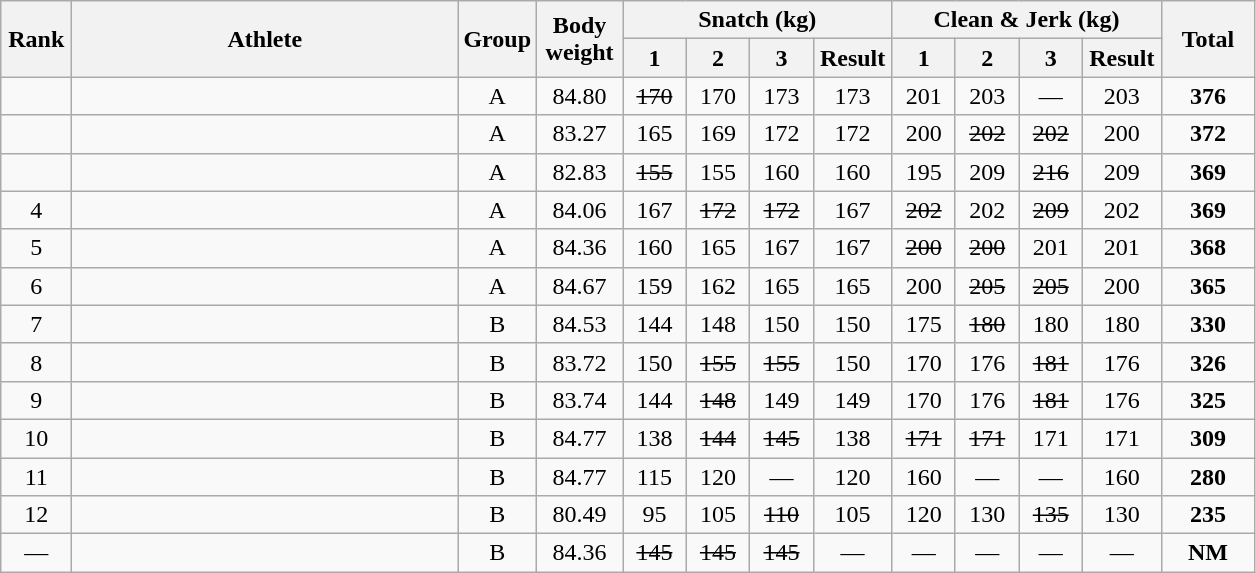<table class = "wikitable" style="text-align:center;">
<tr>
<th rowspan=2 width=40>Rank</th>
<th rowspan=2 width=250>Athlete</th>
<th rowspan=2 width=40>Group</th>
<th rowspan=2 width=50>Body weight</th>
<th colspan=4>Snatch (kg)</th>
<th colspan=4>Clean & Jerk (kg)</th>
<th rowspan=2 width=55>Total</th>
</tr>
<tr>
<th width=35>1</th>
<th width=35>2</th>
<th width=35>3</th>
<th width=45>Result</th>
<th width=35>1</th>
<th width=35>2</th>
<th width=35>3</th>
<th width=45>Result</th>
</tr>
<tr>
<td></td>
<td align=left></td>
<td>A</td>
<td>84.80</td>
<td><s>170</s></td>
<td>170</td>
<td>173</td>
<td>173</td>
<td>201</td>
<td>203</td>
<td>—</td>
<td>203</td>
<td><strong>376</strong></td>
</tr>
<tr>
<td></td>
<td align=left></td>
<td>A</td>
<td>83.27</td>
<td>165</td>
<td>169</td>
<td>172</td>
<td>172</td>
<td>200</td>
<td><s>202</s></td>
<td><s>202</s></td>
<td>200</td>
<td><strong>372</strong></td>
</tr>
<tr>
<td></td>
<td align=left></td>
<td>A</td>
<td>82.83</td>
<td><s>155</s></td>
<td>155</td>
<td>160</td>
<td>160</td>
<td>195</td>
<td>209</td>
<td><s>216</s></td>
<td>209</td>
<td><strong>369</strong></td>
</tr>
<tr>
<td>4</td>
<td align=left></td>
<td>A</td>
<td>84.06</td>
<td>167</td>
<td><s>172</s></td>
<td><s>172</s></td>
<td>167</td>
<td><s>202</s></td>
<td>202</td>
<td><s>209</s></td>
<td>202</td>
<td><strong>369</strong></td>
</tr>
<tr>
<td>5</td>
<td align=left></td>
<td>A</td>
<td>84.36</td>
<td>160</td>
<td>165</td>
<td>167</td>
<td>167</td>
<td><s>200</s></td>
<td><s>200</s></td>
<td>201</td>
<td>201</td>
<td><strong>368</strong></td>
</tr>
<tr>
<td>6</td>
<td align=left></td>
<td>A</td>
<td>84.67</td>
<td>159</td>
<td>162</td>
<td>165</td>
<td>165</td>
<td>200</td>
<td><s>205</s></td>
<td><s>205</s></td>
<td>200</td>
<td><strong>365</strong></td>
</tr>
<tr>
<td>7</td>
<td align=left></td>
<td>B</td>
<td>84.53</td>
<td>144</td>
<td>148</td>
<td>150</td>
<td>150</td>
<td>175</td>
<td><s>180</s></td>
<td>180</td>
<td>180</td>
<td><strong>330</strong></td>
</tr>
<tr>
<td>8</td>
<td align=left></td>
<td>B</td>
<td>83.72</td>
<td>150</td>
<td><s>155</s></td>
<td><s>155</s></td>
<td>150</td>
<td>170</td>
<td>176</td>
<td><s>181</s></td>
<td>176</td>
<td><strong>326</strong></td>
</tr>
<tr>
<td>9</td>
<td align=left></td>
<td>B</td>
<td>83.74</td>
<td>144</td>
<td><s>148</s></td>
<td>149</td>
<td>149</td>
<td>170</td>
<td>176</td>
<td><s>181</s></td>
<td>176</td>
<td><strong>325</strong></td>
</tr>
<tr>
<td>10</td>
<td align=left></td>
<td>B</td>
<td>84.77</td>
<td>138</td>
<td><s>144</s></td>
<td><s>145</s></td>
<td>138</td>
<td><s>171</s></td>
<td><s>171</s></td>
<td>171</td>
<td>171</td>
<td><strong>309</strong></td>
</tr>
<tr>
<td>11</td>
<td align=left></td>
<td>B</td>
<td>84.77</td>
<td>115</td>
<td>120</td>
<td>—</td>
<td>120</td>
<td>160</td>
<td>—</td>
<td>—</td>
<td>160</td>
<td><strong>280</strong></td>
</tr>
<tr>
<td>12</td>
<td align=left></td>
<td>B</td>
<td>80.49</td>
<td>95</td>
<td>105</td>
<td><s>110</s></td>
<td>105</td>
<td>120</td>
<td>130</td>
<td><s>135</s></td>
<td>130</td>
<td><strong>235</strong></td>
</tr>
<tr>
<td>—</td>
<td align=left></td>
<td>B</td>
<td>84.36</td>
<td><s>145</s></td>
<td><s>145</s></td>
<td><s>145</s></td>
<td>—</td>
<td>—</td>
<td>—</td>
<td>—</td>
<td>—</td>
<td><strong>NM</strong></td>
</tr>
</table>
